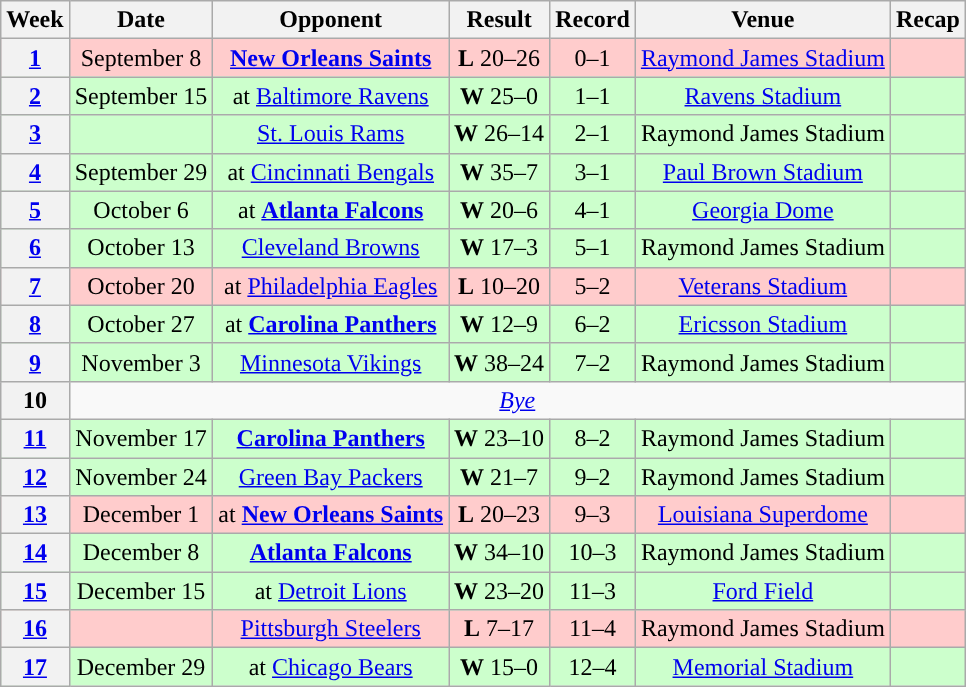<table class="wikitable" style="text-align:center">
<tr>
<th>Week</th>
<th>Date</th>
<th>Opponent</th>
<th>Result</th>
<th>Record</th>
<th>Venue</th>
<th>Recap</th>
</tr>
<tr style="background:#fcc">
<th><a href='#'>1</a></th>
<td>September 8</td>
<td><strong><a href='#'>New Orleans Saints</a></strong></td>
<td><strong>L</strong> 20–26 </td>
<td>0–1</td>
<td><a href='#'>Raymond James Stadium</a></td>
<td></td>
</tr>
<tr style="background:#cfc">
<th><a href='#'>2</a></th>
<td>September 15</td>
<td>at <a href='#'>Baltimore Ravens</a></td>
<td><strong>W</strong> 25–0</td>
<td>1–1</td>
<td><a href='#'>Ravens Stadium</a></td>
<td></td>
</tr>
<tr style="background:#cfc">
<th><a href='#'>3</a></th>
<td></td>
<td><a href='#'>St. Louis Rams</a></td>
<td><strong>W</strong> 26–14</td>
<td>2–1</td>
<td>Raymond James Stadium</td>
<td></td>
</tr>
<tr style="background:#cfc">
<th><a href='#'>4</a></th>
<td>September 29</td>
<td>at <a href='#'>Cincinnati Bengals</a></td>
<td><strong>W</strong> 35–7</td>
<td>3–1</td>
<td><a href='#'>Paul Brown Stadium</a></td>
<td></td>
</tr>
<tr style="background:#cfc">
<th><a href='#'>5</a></th>
<td>October 6</td>
<td>at <strong><a href='#'>Atlanta Falcons</a></strong></td>
<td><strong>W</strong> 20–6</td>
<td>4–1</td>
<td><a href='#'>Georgia Dome</a></td>
<td></td>
</tr>
<tr style="background:#cfc">
<th><a href='#'>6</a></th>
<td>October 13</td>
<td><a href='#'>Cleveland Browns</a></td>
<td><strong>W</strong> 17–3</td>
<td>5–1</td>
<td>Raymond James Stadium</td>
<td></td>
</tr>
<tr style="background:#fcc">
<th><a href='#'>7</a></th>
<td>October 20</td>
<td>at <a href='#'>Philadelphia Eagles</a></td>
<td><strong>L</strong> 10–20</td>
<td>5–2</td>
<td><a href='#'>Veterans Stadium</a></td>
<td></td>
</tr>
<tr style="background:#cfc">
<th><a href='#'>8</a></th>
<td>October 27</td>
<td>at <strong><a href='#'>Carolina Panthers</a></strong></td>
<td><strong>W</strong> 12–9</td>
<td>6–2</td>
<td><a href='#'>Ericsson Stadium</a></td>
<td></td>
</tr>
<tr style="background:#cfc">
<th><a href='#'>9</a></th>
<td>November 3</td>
<td><a href='#'>Minnesota Vikings</a></td>
<td><strong>W</strong> 38–24</td>
<td>7–2</td>
<td>Raymond James Stadium</td>
<td></td>
</tr>
<tr>
<th>10</th>
<td colspan="8"><em><a href='#'>Bye</a></em></td>
</tr>
<tr style="background:#cfc">
<th><a href='#'>11</a></th>
<td>November 17</td>
<td><strong><a href='#'>Carolina Panthers</a></strong></td>
<td><strong>W</strong> 23–10</td>
<td>8–2</td>
<td>Raymond James Stadium</td>
<td></td>
</tr>
<tr style="background:#cfc">
<th><a href='#'>12</a></th>
<td>November 24</td>
<td><a href='#'>Green Bay Packers</a></td>
<td><strong>W</strong> 21–7</td>
<td>9–2</td>
<td>Raymond James Stadium</td>
<td></td>
</tr>
<tr style="background:#fcc">
<th><a href='#'>13</a></th>
<td>December 1</td>
<td>at <strong><a href='#'>New Orleans Saints</a></strong></td>
<td><strong>L</strong> 20–23</td>
<td>9–3</td>
<td><a href='#'>Louisiana Superdome</a></td>
<td></td>
</tr>
<tr style="background:#cfc">
<th><a href='#'>14</a></th>
<td>December 8</td>
<td><strong><a href='#'>Atlanta Falcons</a></strong></td>
<td><strong>W</strong> 34–10</td>
<td>10–3</td>
<td>Raymond James Stadium</td>
<td></td>
</tr>
<tr style="background:#cfc">
<th><a href='#'>15</a></th>
<td>December 15</td>
<td>at <a href='#'>Detroit Lions</a></td>
<td><strong>W</strong> 23–20</td>
<td>11–3</td>
<td><a href='#'>Ford Field</a></td>
<td></td>
</tr>
<tr style="background:#fcc">
<th><a href='#'>16</a></th>
<td></td>
<td><a href='#'>Pittsburgh Steelers</a></td>
<td><strong>L</strong> 7–17</td>
<td>11–4</td>
<td>Raymond James Stadium</td>
<td></td>
</tr>
<tr style="background:#cfc">
<th><a href='#'>17</a></th>
<td>December 29</td>
<td>at <a href='#'>Chicago Bears</a></td>
<td><strong>W</strong> 15–0</td>
<td>12–4</td>
<td><a href='#'>Memorial Stadium</a></td>
<td></td>
</tr>
</table>
